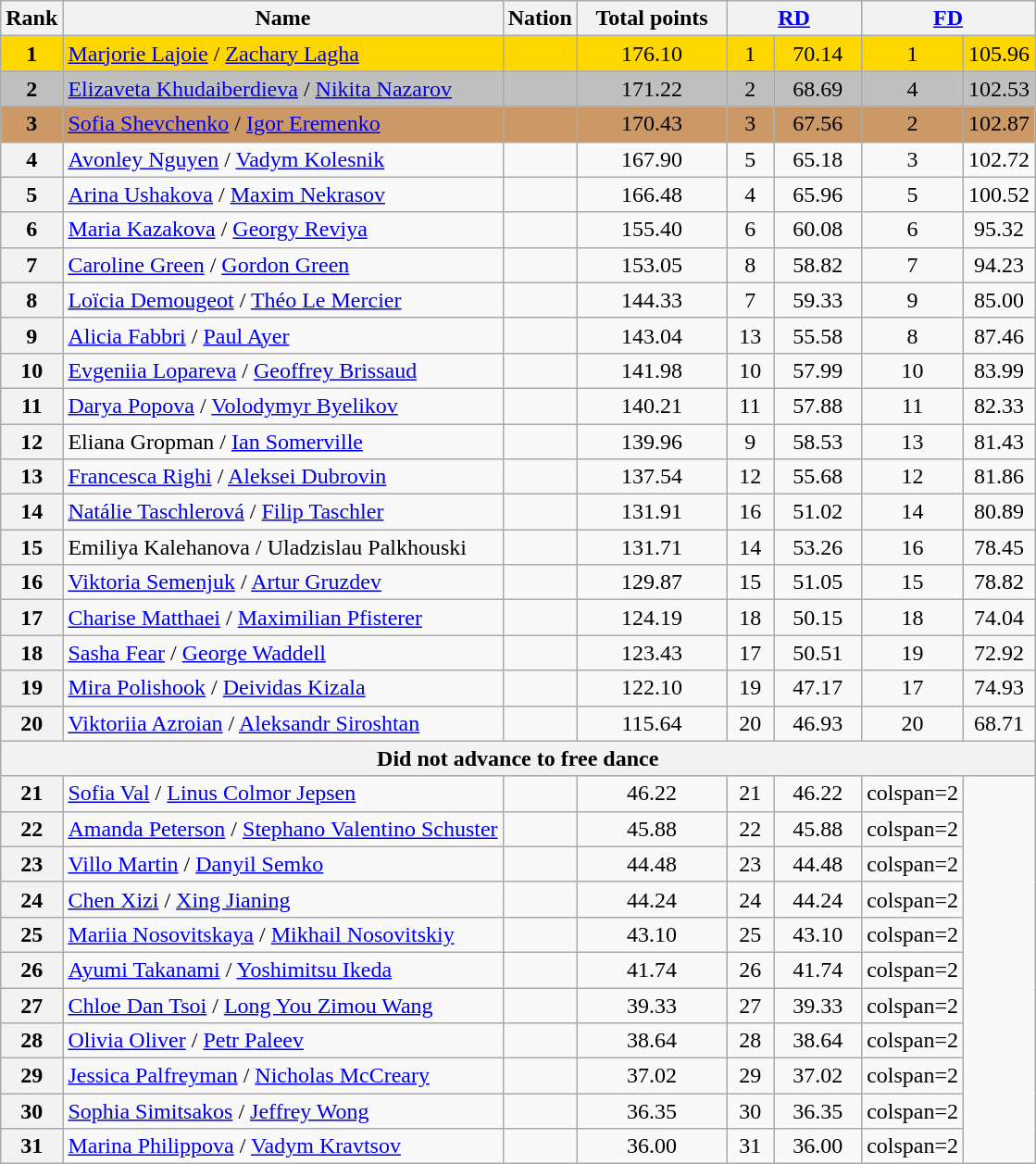<table class="wikitable sortable">
<tr>
<th>Rank</th>
<th>Name</th>
<th>Nation</th>
<th width="100px">Total points</th>
<th colspan="2" width="90px"><a href='#'>RD</a></th>
<th colspan="2" width="90px"><a href='#'>FD</a></th>
</tr>
<tr bgcolor="gold">
<td align="center" bgcolor="gold"><strong>1</strong></td>
<td><a href='#'>Marjorie Lajoie</a> / <a href='#'>Zachary Lagha</a></td>
<td></td>
<td align="center">176.10</td>
<td align="center">1</td>
<td align="center">70.14</td>
<td align="center">1</td>
<td align="center">105.96</td>
</tr>
<tr bgcolor="silver">
<td align="center" bgcolor="silver"><strong>2</strong></td>
<td><a href='#'>Elizaveta Khudaiberdieva</a> / <a href='#'>Nikita Nazarov</a></td>
<td></td>
<td align="center">171.22</td>
<td align="center">2</td>
<td align="center">68.69</td>
<td align="center">4</td>
<td align="center">102.53</td>
</tr>
<tr bgcolor="#cc9966">
<td align="center" bgcolor="#cc9966"><strong>3</strong></td>
<td><a href='#'>Sofia Shevchenko</a> / <a href='#'>Igor Eremenko</a></td>
<td></td>
<td align="center">170.43</td>
<td align="center">3</td>
<td align="center">67.56</td>
<td align="center">2</td>
<td align="center">102.87</td>
</tr>
<tr>
<th>4</th>
<td><a href='#'>Avonley Nguyen</a> / <a href='#'>Vadym Kolesnik</a></td>
<td></td>
<td align="center">167.90</td>
<td align="center">5</td>
<td align="center">65.18</td>
<td align="center">3</td>
<td align="center">102.72</td>
</tr>
<tr>
<th>5</th>
<td><a href='#'>Arina Ushakova</a> / <a href='#'>Maxim Nekrasov</a></td>
<td></td>
<td align="center">166.48</td>
<td align="center">4</td>
<td align="center">65.96</td>
<td align="center">5</td>
<td align="center">100.52</td>
</tr>
<tr>
<th>6</th>
<td><a href='#'>Maria Kazakova</a> / <a href='#'>Georgy Reviya</a></td>
<td></td>
<td align="center">155.40</td>
<td align="center">6</td>
<td align="center">60.08</td>
<td align="center">6</td>
<td align="center">95.32</td>
</tr>
<tr>
<th>7</th>
<td><a href='#'>Caroline Green</a> / <a href='#'>Gordon Green</a></td>
<td></td>
<td align="center">153.05</td>
<td align="center">8</td>
<td align="center">58.82</td>
<td align="center">7</td>
<td align="center">94.23</td>
</tr>
<tr>
<th>8</th>
<td><a href='#'>Loïcia Demougeot</a> / <a href='#'>Théo Le Mercier</a></td>
<td></td>
<td align="center">144.33</td>
<td align="center">7</td>
<td align="center">59.33</td>
<td align="center">9</td>
<td align="center">85.00</td>
</tr>
<tr>
<th>9</th>
<td><a href='#'>Alicia Fabbri</a> / <a href='#'>Paul Ayer</a></td>
<td></td>
<td align="center">143.04</td>
<td align="center">13</td>
<td align="center">55.58</td>
<td align="center">8</td>
<td align="center">87.46</td>
</tr>
<tr>
<th>10</th>
<td><a href='#'>Evgeniia Lopareva</a> / <a href='#'>Geoffrey Brissaud</a></td>
<td></td>
<td align="center">141.98</td>
<td align="center">10</td>
<td align="center">57.99</td>
<td align="center">10</td>
<td align="center">83.99</td>
</tr>
<tr>
<th>11</th>
<td><a href='#'>Darya Popova</a> / <a href='#'>Volodymyr Byelikov</a></td>
<td></td>
<td align="center">140.21</td>
<td align="center">11</td>
<td align="center">57.88</td>
<td align="center">11</td>
<td align="center">82.33</td>
</tr>
<tr>
<th>12</th>
<td>Eliana Gropman / <a href='#'>Ian Somerville</a></td>
<td></td>
<td align="center">139.96</td>
<td align="center">9</td>
<td align="center">58.53</td>
<td align="center">13</td>
<td align="center">81.43</td>
</tr>
<tr>
<th>13</th>
<td><a href='#'>Francesca Righi</a> / <a href='#'>Aleksei Dubrovin</a></td>
<td></td>
<td align="center">137.54</td>
<td align="center">12</td>
<td align="center">55.68</td>
<td align="center">12</td>
<td align="center">81.86</td>
</tr>
<tr>
<th>14</th>
<td><a href='#'>Natálie Taschlerová</a> / <a href='#'>Filip Taschler</a></td>
<td></td>
<td align="center">131.91</td>
<td align="center">16</td>
<td align="center">51.02</td>
<td align="center">14</td>
<td align="center">80.89</td>
</tr>
<tr>
<th>15</th>
<td>Emiliya Kalehanova / Uladzislau Palkhouski</td>
<td></td>
<td align="center">131.71</td>
<td align="center">14</td>
<td align="center">53.26</td>
<td align="center">16</td>
<td align="center">78.45</td>
</tr>
<tr>
<th>16</th>
<td><a href='#'>Viktoria Semenjuk</a> / <a href='#'>Artur Gruzdev</a></td>
<td></td>
<td align="center">129.87</td>
<td align="center">15</td>
<td align="center">51.05</td>
<td align="center">15</td>
<td align="center">78.82</td>
</tr>
<tr>
<th>17</th>
<td><a href='#'>Charise Matthaei</a> / <a href='#'>Maximilian Pfisterer</a></td>
<td></td>
<td align="center">124.19</td>
<td align="center">18</td>
<td align="center">50.15</td>
<td align="center">18</td>
<td align="center">74.04</td>
</tr>
<tr>
<th>18</th>
<td><a href='#'>Sasha Fear</a> / <a href='#'>George Waddell</a></td>
<td></td>
<td align="center">123.43</td>
<td align="center">17</td>
<td align="center">50.51</td>
<td align="center">19</td>
<td align="center">72.92</td>
</tr>
<tr>
<th>19</th>
<td><a href='#'>Mira Polishook</a> / <a href='#'>Deividas Kizala</a></td>
<td></td>
<td align="center">122.10</td>
<td align="center">19</td>
<td align="center">47.17</td>
<td align="center">17</td>
<td align="center">74.93</td>
</tr>
<tr>
<th>20</th>
<td><a href='#'>Viktoriia Azroian</a> / <a href='#'>Aleksandr Siroshtan</a></td>
<td></td>
<td align="center">115.64</td>
<td align="center">20</td>
<td align="center">46.93</td>
<td align="center">20</td>
<td align="center">68.71</td>
</tr>
<tr>
<th colspan=8>Did not advance to free dance</th>
</tr>
<tr>
<th>21</th>
<td><a href='#'>Sofia Val</a> / <a href='#'>Linus Colmor Jepsen</a></td>
<td></td>
<td align="center">46.22</td>
<td align="center">21</td>
<td align="center">46.22</td>
<td>colspan=2 </td>
</tr>
<tr>
<th>22</th>
<td><a href='#'>Amanda Peterson</a> / <a href='#'>Stephano Valentino Schuster</a></td>
<td></td>
<td align="center">45.88</td>
<td align="center">22</td>
<td align="center">45.88</td>
<td>colspan=2 </td>
</tr>
<tr>
<th>23</th>
<td><a href='#'>Villo Martin</a> / <a href='#'>Danyil Semko</a></td>
<td></td>
<td align="center">44.48</td>
<td align="center">23</td>
<td align="center">44.48</td>
<td>colspan=2 </td>
</tr>
<tr>
<th>24</th>
<td><a href='#'>Chen Xizi</a> / <a href='#'>Xing Jianing</a></td>
<td></td>
<td align="center">44.24</td>
<td align="center">24</td>
<td align="center">44.24</td>
<td>colspan=2 </td>
</tr>
<tr>
<th>25</th>
<td><a href='#'>Mariia Nosovitskaya</a> / <a href='#'>Mikhail Nosovitskiy</a></td>
<td></td>
<td align="center">43.10</td>
<td align="center">25</td>
<td align="center">43.10</td>
<td>colspan=2 </td>
</tr>
<tr>
<th>26</th>
<td><a href='#'>Ayumi Takanami</a> / <a href='#'>Yoshimitsu Ikeda</a></td>
<td></td>
<td align="center">41.74</td>
<td align="center">26</td>
<td align="center">41.74</td>
<td>colspan=2 </td>
</tr>
<tr>
<th>27</th>
<td><a href='#'>Chloe Dan Tsoi</a> / <a href='#'>Long You Zimou Wang</a></td>
<td></td>
<td align="center">39.33</td>
<td align="center">27</td>
<td align="center">39.33</td>
<td>colspan=2 </td>
</tr>
<tr>
<th>28</th>
<td><a href='#'>Olivia Oliver</a> / <a href='#'>Petr Paleev</a></td>
<td></td>
<td align="center">38.64</td>
<td align="center">28</td>
<td align="center">38.64</td>
<td>colspan=2 </td>
</tr>
<tr>
<th>29</th>
<td><a href='#'>Jessica Palfreyman</a> / <a href='#'>Nicholas McCreary</a></td>
<td></td>
<td align="center">37.02</td>
<td align="center">29</td>
<td align="center">37.02</td>
<td>colspan=2 </td>
</tr>
<tr>
<th>30</th>
<td><a href='#'>Sophia Simitsakos</a> / <a href='#'>Jeffrey Wong</a></td>
<td></td>
<td align="center">36.35</td>
<td align="center">30</td>
<td align="center">36.35</td>
<td>colspan=2 </td>
</tr>
<tr>
<th>31</th>
<td><a href='#'>Marina Philippova</a> / <a href='#'>Vadym Kravtsov</a></td>
<td></td>
<td align="center">36.00</td>
<td align="center">31</td>
<td align="center">36.00</td>
<td>colspan=2 </td>
</tr>
</table>
